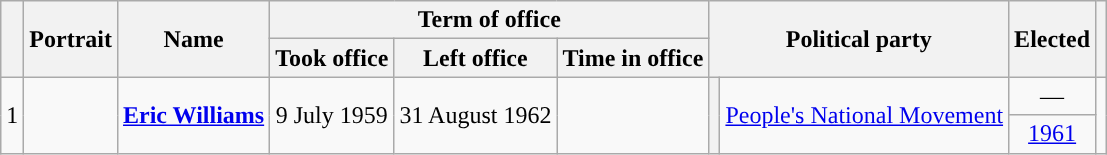<table class="wikitable" style="text-align:center">
<tr>
<th rowspan=2 scope="col"></th>
<th rowspan=2 scope="col">Portrait</th>
<th rowspan=2 scope="col">Name<br></th>
<th colspan=3 scope="col">Term of office</th>
<th colspan=2 rowspan=2 scope="col">Political party</th>
<th rowspan=2 scope="col">Elected</th>
<th rowspan=2 scope="col"></th>
</tr>
<tr>
<th scope="col">Took office</th>
<th scope="col">Left office</th>
<th scope="col">Time in office</th>
</tr>
<tr>
<td rowspan="2">1</td>
<td rowspan="2"></td>
<td rowspan="2"><strong><a href='#'>Eric Williams</a></strong><br></td>
<td rowspan="2">9 July 1959</td>
<td rowspan="2">31 August 1962</td>
<td rowspan="2"></td>
<th rowspan="2" style="background:"></th>
<td rowspan="2"><a href='#'>People's National Movement</a></td>
<td>—</td>
<td rowspan="2"></td>
</tr>
<tr>
<td><a href='#'>1961</a></td>
</tr>
</table>
